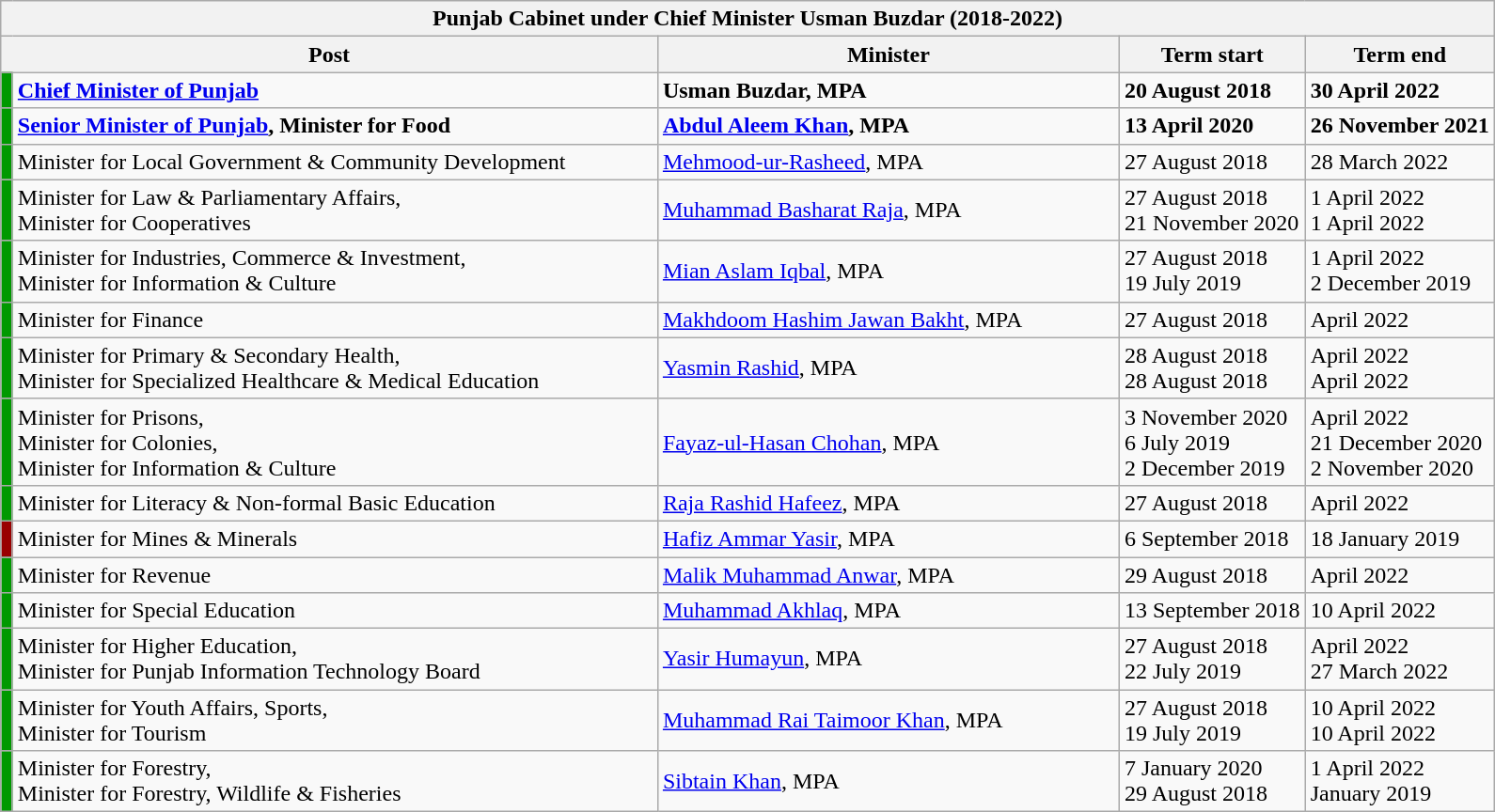<table class="wikitable">
<tr>
<th colspan="5">Punjab Cabinet under Chief Minister Usman Buzdar (2018-2022)</th>
</tr>
<tr>
<th colspan="2">Post</th>
<th>Minister</th>
<th>Term start</th>
<th>Term end</th>
</tr>
<tr>
<td style="width:1px;; background:#090;"></td>
<td width="450"><strong><a href='#'>Chief Minister of Punjab</a></strong></td>
<td width="320"><strong>Usman Buzdar, MPA</strong></td>
<td><strong>20 August 2018</strong></td>
<td><strong>30 April 2022</strong></td>
</tr>
<tr>
<td style="width:1px;; background:#090;"></td>
<td><strong><a href='#'>Senior Minister of Punjab</a>, Minister for Food</strong></td>
<td><strong><a href='#'>Abdul Aleem Khan</a>, MPA</strong></td>
<td><strong>13 April 2020</strong></td>
<td><strong>26 November 2021</strong></td>
</tr>
<tr>
<td style="width:1px;; background:#090;"></td>
<td>Minister for Local Government & Community Development</td>
<td><a href='#'>Mehmood-ur-Rasheed</a>, MPA</td>
<td>27 August 2018</td>
<td>28 March 2022</td>
</tr>
<tr>
<td style="width:1px;; background:#090;"></td>
<td>Minister for Law & Parliamentary Affairs,<br>Minister for Cooperatives</td>
<td><a href='#'>Muhammad Basharat Raja</a>, MPA</td>
<td>27 August 2018<br>21 November 2020</td>
<td>1 April 2022<br>1 April 2022</td>
</tr>
<tr>
<td style="width:1px;; background:#090;"></td>
<td>Minister for Industries, Commerce & Investment,<br>Minister for Information & Culture</td>
<td width="320"><a href='#'>Mian Aslam Iqbal</a>, MPA</td>
<td>27 August 2018<br>19 July 2019</td>
<td>1 April 2022<br>2 December 2019</td>
</tr>
<tr>
<td style="width:1px;; background:#090;"></td>
<td>Minister for Finance</td>
<td><a href='#'>Makhdoom Hashim Jawan Bakht</a>, MPA</td>
<td>27 August 2018</td>
<td>April 2022</td>
</tr>
<tr>
<td style="width:1px;; background:#090;"></td>
<td>Minister for Primary & Secondary Health,<br>Minister for Specialized Healthcare & Medical Education</td>
<td><a href='#'>Yasmin Rashid</a>, MPA</td>
<td>28 August 2018<br>28 August 2018</td>
<td>April 2022<br>April 2022</td>
</tr>
<tr>
<td style="width:1px;; background:#090;"></td>
<td style="width:450px;">Minister for Prisons,<br>Minister for Colonies,<br>Minister for Information & Culture</td>
<td><a href='#'>Fayaz-ul-Hasan Chohan</a>, MPA</td>
<td>3 November 2020<br>6 July 2019<br>2 December 2019</td>
<td>April 2022<br>21 December 2020<br>2 November 2020</td>
</tr>
<tr>
<td style="width:1px;; background:#090;"></td>
<td style="width:450px;">Minister for Literacy & Non-formal Basic Education</td>
<td><a href='#'>Raja Rashid Hafeez</a>, MPA</td>
<td>27 August 2018</td>
<td>April 2022</td>
</tr>
<tr>
<td style="width:1px;; background:#900;"></td>
<td style="width:450px;">Minister for Mines & Minerals</td>
<td><a href='#'>Hafiz Ammar Yasir</a>, MPA</td>
<td>6 September 2018</td>
<td>18 January 2019</td>
</tr>
<tr>
<td style="width:1px;; background:#090;"></td>
<td>Minister for Revenue</td>
<td><a href='#'>Malik Muhammad Anwar</a>, MPA</td>
<td>29 August 2018</td>
<td>April 2022</td>
</tr>
<tr>
<td style="width:1px;; background:#090;"></td>
<td>Minister for Special Education</td>
<td><a href='#'>Muhammad Akhlaq</a>, MPA</td>
<td>13 September 2018</td>
<td>10 April 2022</td>
</tr>
<tr>
<td style="width:1px;; background:#090;"></td>
<td>Minister for Higher Education,<br>Minister for Punjab Information Technology Board</td>
<td><a href='#'>Yasir Humayun</a>, MPA</td>
<td>27 August 2018<br>22 July 2019</td>
<td>April 2022<br>27 March 2022</td>
</tr>
<tr>
<td style="width:1px;; background:#090;"></td>
<td>Minister for Youth Affairs, Sports,<br>Minister for Tourism</td>
<td><a href='#'>Muhammad Rai Taimoor Khan</a>, MPA</td>
<td>27 August 2018<br>19 July 2019</td>
<td>10 April 2022<br>10 April 2022</td>
</tr>
<tr>
<td style="width:1px;; background:#090;"></td>
<td>Minister for Forestry,<br>Minister for Forestry, Wildlife & Fisheries</td>
<td><a href='#'>Sibtain Khan</a>, MPA</td>
<td>7 January 2020<br>29 August 2018</td>
<td>1 April 2022<br>January 2019</td>
</tr>
</table>
